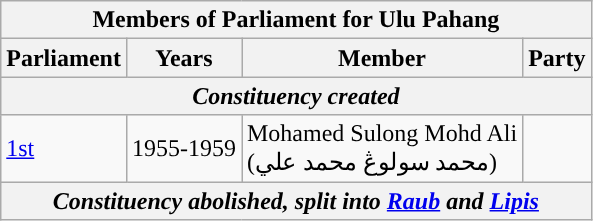<table class="wikitable">
<tr>
<th colspan="4">Members of Parliament for Ulu Pahang</th>
</tr>
<tr>
<th>Parliament</th>
<th>Years</th>
<th>Member</th>
<th>Party</th>
</tr>
<tr>
<th colspan="4"><em>Constituency created</em></th>
</tr>
<tr>
<td><a href='#'>1st</a></td>
<td>1955-1959</td>
<td>Mohamed Sulong Mohd Ali <br> (محمد سولوڠ محمد علي)</td>
<td></td>
</tr>
<tr>
<th colspan="4"><em>Constituency abolished, split into <a href='#'>Raub</a> and <a href='#'>Lipis</a></em></th>
</tr>
</table>
